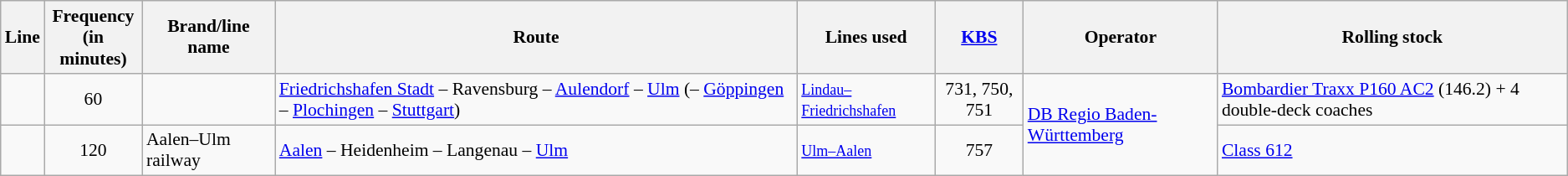<table class="wikitable sortable" style="font-size:90%">
<tr class="hintergrundfarbe5">
<th>Line</th>
<th>Frequency<br>(in minutes)</th>
<th>Brand/line name</th>
<th class="unsortable">Route</th>
<th class="unsortable">Lines used</th>
<th><a href='#'>KBS</a></th>
<th>Operator</th>
<th>Rolling stock</th>
</tr>
<tr id="RE 5 (BW)">
<td align="center"></td>
<td align="center">60</td>
<td></td>
<td><a href='#'>Friedrichshafen Stadt</a> – Ravensburg – <a href='#'>Aulendorf</a> – <a href='#'>Ulm</a> (– <a href='#'>Göppingen</a> – <a href='#'>Plochingen</a> – <a href='#'>Stuttgart</a>)</td>
<td><a href='#'><small>Lindau–Friedrichshafen</small></a></td>
<td align="center">731, 750, 751</td>
<td rowspan="2"><a href='#'>DB Regio Baden-Württemberg</a></td>
<td><a href='#'>Bombardier Traxx P160 AC2</a> (146.2) + 4 double-deck coaches</td>
</tr>
<tr id="RE 50 (BW)">
<td align="center"></td>
<td align="center">120</td>
<td>Aalen–Ulm railway</td>
<td><a href='#'>Aalen</a> – Heidenheim – Langenau – <a href='#'>Ulm</a></td>
<td><a href='#'><small>Ulm–Aalen</small></a></td>
<td align="center">757</td>
<td><a href='#'>Class 612</a></td>
</tr>
</table>
